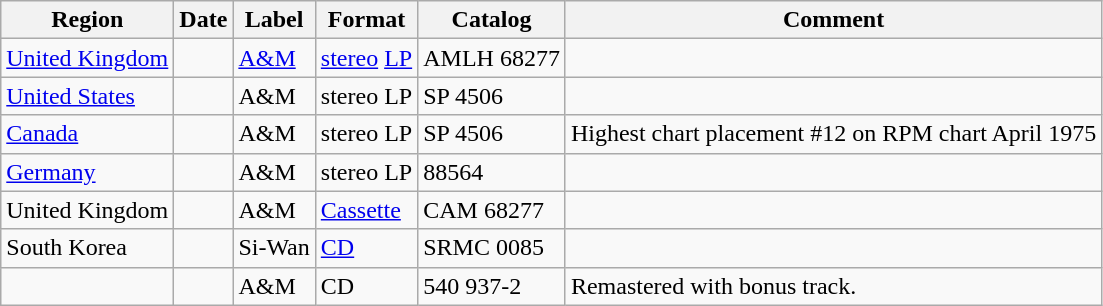<table class="wikitable">
<tr>
<th>Region</th>
<th>Date</th>
<th>Label</th>
<th>Format</th>
<th>Catalog</th>
<th>Comment</th>
</tr>
<tr>
<td><a href='#'>United Kingdom</a></td>
<td></td>
<td><a href='#'>A&M</a></td>
<td><a href='#'>stereo</a> <a href='#'>LP</a></td>
<td>AMLH 68277</td>
<td></td>
</tr>
<tr>
<td><a href='#'>United States</a></td>
<td></td>
<td>A&M</td>
<td>stereo LP</td>
<td>SP 4506</td>
<td></td>
</tr>
<tr>
<td><a href='#'>Canada</a></td>
<td></td>
<td>A&M</td>
<td>stereo LP</td>
<td>SP 4506</td>
<td>Highest chart placement #12 on RPM chart April 1975</td>
</tr>
<tr>
<td><a href='#'>Germany</a></td>
<td></td>
<td>A&M</td>
<td>stereo LP</td>
<td>88564</td>
<td></td>
</tr>
<tr>
<td>United Kingdom</td>
<td></td>
<td>A&M</td>
<td><a href='#'>Cassette</a></td>
<td>CAM 68277</td>
<td></td>
</tr>
<tr>
<td>South Korea</td>
<td></td>
<td>Si-Wan</td>
<td><a href='#'>CD</a></td>
<td>SRMC 0085</td>
<td></td>
</tr>
<tr>
<td></td>
<td></td>
<td>A&M</td>
<td>CD</td>
<td>540 937-2</td>
<td>Remastered with bonus track.</td>
</tr>
</table>
